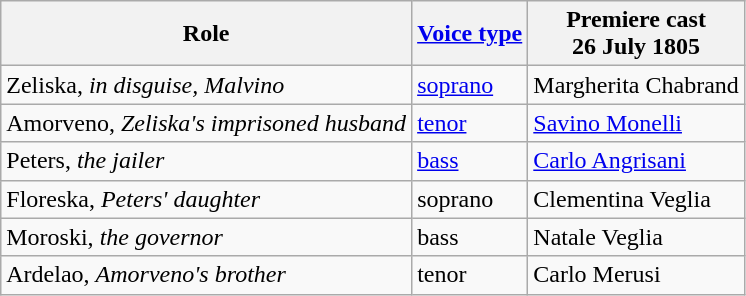<table class="wikitable">
<tr>
<th>Role</th>
<th><a href='#'>Voice type</a></th>
<th>Premiere cast<br>26 July 1805</th>
</tr>
<tr>
<td>Zeliska, <em>in disguise, Malvino</em></td>
<td><a href='#'>soprano</a></td>
<td>Margherita Chabrand</td>
</tr>
<tr>
<td>Amorveno, <em>Zeliska's imprisoned husband</em></td>
<td><a href='#'>tenor</a></td>
<td><a href='#'>Savino Monelli</a></td>
</tr>
<tr>
<td>Peters, <em>the jailer</em></td>
<td><a href='#'>bass</a></td>
<td><a href='#'>Carlo Angrisani</a></td>
</tr>
<tr>
<td>Floreska, <em>Peters' daughter</em></td>
<td>soprano</td>
<td>Clementina Veglia</td>
</tr>
<tr>
<td>Moroski, <em>the governor</em></td>
<td>bass</td>
<td>Natale Veglia</td>
</tr>
<tr>
<td>Ardelao, <em>Amorveno's brother</em></td>
<td>tenor</td>
<td>Carlo Merusi</td>
</tr>
</table>
